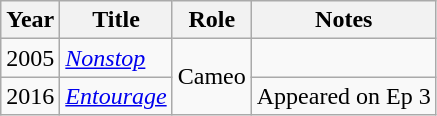<table class="wikitable">
<tr>
<th>Year</th>
<th>Title</th>
<th>Role</th>
<th>Notes</th>
</tr>
<tr>
<td>2005</td>
<td><em><a href='#'>Nonstop</a></em></td>
<td rowspan=2>Cameo</td>
<td></td>
</tr>
<tr>
<td>2016</td>
<td><em><a href='#'>Entourage</a></em></td>
<td>Appeared on Ep 3</td>
</tr>
</table>
